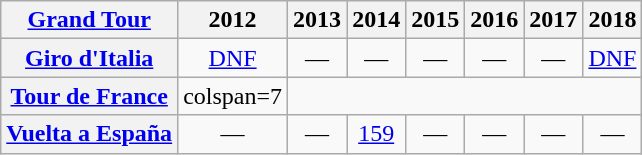<table class="wikitable plainrowheaders">
<tr>
<th scope="col"><a href='#'>Grand Tour</a></th>
<th scope="col">2012</th>
<th scope="col">2013</th>
<th scope="col">2014</th>
<th scope="col">2015</th>
<th scope="col">2016</th>
<th scope="col">2017</th>
<th scope="col">2018</th>
</tr>
<tr style="text-align:center;">
<th scope="row"> <a href='#'>Giro d'Italia</a></th>
<td><a href='#'>DNF</a></td>
<td>—</td>
<td>—</td>
<td>—</td>
<td>—</td>
<td>—</td>
<td><a href='#'>DNF</a></td>
</tr>
<tr style="text-align:center;">
<th scope="row"> <a href='#'>Tour de France</a></th>
<td>colspan=7 </td>
</tr>
<tr style="text-align:center;">
<th scope="row"> <a href='#'>Vuelta a España</a></th>
<td>—</td>
<td>—</td>
<td><a href='#'>159</a></td>
<td>—</td>
<td>—</td>
<td>—</td>
<td>—</td>
</tr>
</table>
